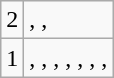<table class="wikitable">
<tr>
<td align=center>2</td>
<td>, , </td>
</tr>
<tr>
<td align=center>1</td>
<td>, , , , , , , </td>
</tr>
</table>
